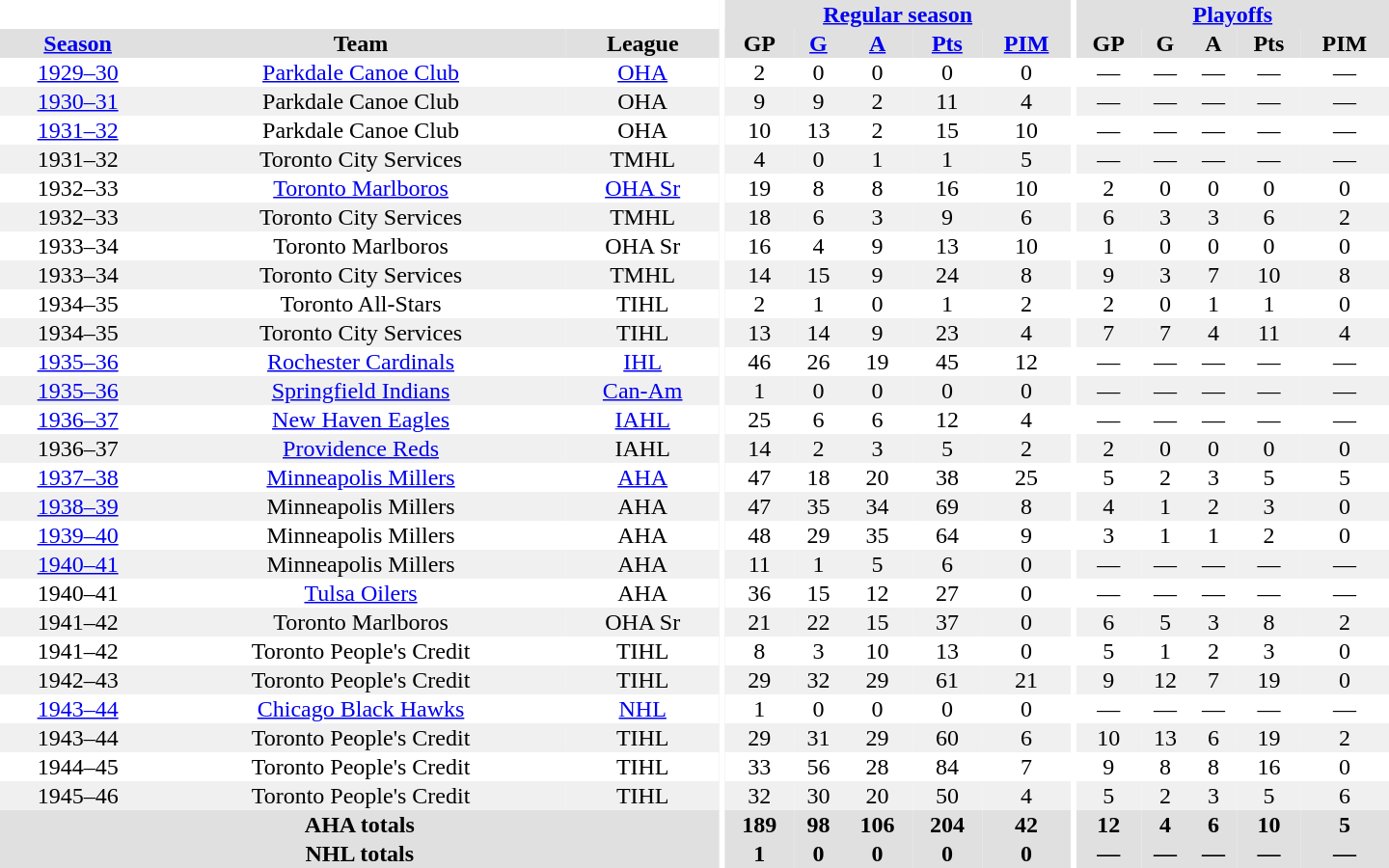<table border="0" cellpadding="1" cellspacing="0" style="text-align:center; width:60em">
<tr bgcolor="#e0e0e0">
<th colspan="3" bgcolor="#ffffff"></th>
<th rowspan="100" bgcolor="#ffffff"></th>
<th colspan="5"><a href='#'>Regular season</a></th>
<th rowspan="100" bgcolor="#ffffff"></th>
<th colspan="5"><a href='#'>Playoffs</a></th>
</tr>
<tr bgcolor="#e0e0e0">
<th><a href='#'>Season</a></th>
<th>Team</th>
<th>League</th>
<th>GP</th>
<th><a href='#'>G</a></th>
<th><a href='#'>A</a></th>
<th><a href='#'>Pts</a></th>
<th><a href='#'>PIM</a></th>
<th>GP</th>
<th>G</th>
<th>A</th>
<th>Pts</th>
<th>PIM</th>
</tr>
<tr>
<td><a href='#'>1929–30</a></td>
<td><a href='#'>Parkdale Canoe Club</a></td>
<td><a href='#'>OHA</a></td>
<td>2</td>
<td>0</td>
<td>0</td>
<td>0</td>
<td>0</td>
<td>—</td>
<td>—</td>
<td>—</td>
<td>—</td>
<td>—</td>
</tr>
<tr bgcolor="#f0f0f0">
<td><a href='#'>1930–31</a></td>
<td>Parkdale Canoe Club</td>
<td>OHA</td>
<td>9</td>
<td>9</td>
<td>2</td>
<td>11</td>
<td>4</td>
<td>—</td>
<td>—</td>
<td>—</td>
<td>—</td>
<td>—</td>
</tr>
<tr>
<td><a href='#'>1931–32</a></td>
<td>Parkdale Canoe Club</td>
<td>OHA</td>
<td>10</td>
<td>13</td>
<td>2</td>
<td>15</td>
<td>10</td>
<td>—</td>
<td>—</td>
<td>—</td>
<td>—</td>
<td>—</td>
</tr>
<tr bgcolor="#f0f0f0">
<td>1931–32</td>
<td>Toronto City Services</td>
<td>TMHL</td>
<td>4</td>
<td>0</td>
<td>1</td>
<td>1</td>
<td>5</td>
<td>—</td>
<td>—</td>
<td>—</td>
<td>—</td>
<td>—</td>
</tr>
<tr>
<td>1932–33</td>
<td><a href='#'>Toronto Marlboros</a></td>
<td><a href='#'>OHA Sr</a></td>
<td>19</td>
<td>8</td>
<td>8</td>
<td>16</td>
<td>10</td>
<td>2</td>
<td>0</td>
<td>0</td>
<td>0</td>
<td>0</td>
</tr>
<tr bgcolor="#f0f0f0">
<td>1932–33</td>
<td>Toronto City Services</td>
<td>TMHL</td>
<td>18</td>
<td>6</td>
<td>3</td>
<td>9</td>
<td>6</td>
<td>6</td>
<td>3</td>
<td>3</td>
<td>6</td>
<td>2</td>
</tr>
<tr>
<td>1933–34</td>
<td>Toronto Marlboros</td>
<td>OHA Sr</td>
<td>16</td>
<td>4</td>
<td>9</td>
<td>13</td>
<td>10</td>
<td>1</td>
<td>0</td>
<td>0</td>
<td>0</td>
<td>0</td>
</tr>
<tr bgcolor="#f0f0f0">
<td>1933–34</td>
<td>Toronto City Services</td>
<td>TMHL</td>
<td>14</td>
<td>15</td>
<td>9</td>
<td>24</td>
<td>8</td>
<td>9</td>
<td>3</td>
<td>7</td>
<td>10</td>
<td>8</td>
</tr>
<tr>
<td>1934–35</td>
<td>Toronto All-Stars</td>
<td>TIHL</td>
<td>2</td>
<td>1</td>
<td>0</td>
<td>1</td>
<td>2</td>
<td>2</td>
<td>0</td>
<td>1</td>
<td>1</td>
<td>0</td>
</tr>
<tr bgcolor="#f0f0f0">
<td>1934–35</td>
<td>Toronto City Services</td>
<td>TIHL</td>
<td>13</td>
<td>14</td>
<td>9</td>
<td>23</td>
<td>4</td>
<td>7</td>
<td>7</td>
<td>4</td>
<td>11</td>
<td>4</td>
</tr>
<tr>
<td><a href='#'>1935–36</a></td>
<td><a href='#'>Rochester Cardinals</a></td>
<td><a href='#'>IHL</a></td>
<td>46</td>
<td>26</td>
<td>19</td>
<td>45</td>
<td>12</td>
<td>—</td>
<td>—</td>
<td>—</td>
<td>—</td>
<td>—</td>
</tr>
<tr bgcolor="#f0f0f0">
<td><a href='#'>1935–36</a></td>
<td><a href='#'>Springfield Indians</a></td>
<td><a href='#'>Can-Am</a></td>
<td>1</td>
<td>0</td>
<td>0</td>
<td>0</td>
<td>0</td>
<td>—</td>
<td>—</td>
<td>—</td>
<td>—</td>
<td>—</td>
</tr>
<tr>
<td><a href='#'>1936–37</a></td>
<td><a href='#'>New Haven Eagles</a></td>
<td><a href='#'>IAHL</a></td>
<td>25</td>
<td>6</td>
<td>6</td>
<td>12</td>
<td>4</td>
<td>—</td>
<td>—</td>
<td>—</td>
<td>—</td>
<td>—</td>
</tr>
<tr bgcolor="#f0f0f0">
<td>1936–37</td>
<td><a href='#'>Providence Reds</a></td>
<td>IAHL</td>
<td>14</td>
<td>2</td>
<td>3</td>
<td>5</td>
<td>2</td>
<td>2</td>
<td>0</td>
<td>0</td>
<td>0</td>
<td>0</td>
</tr>
<tr>
<td><a href='#'>1937–38</a></td>
<td><a href='#'>Minneapolis Millers</a></td>
<td><a href='#'>AHA</a></td>
<td>47</td>
<td>18</td>
<td>20</td>
<td>38</td>
<td>25</td>
<td>5</td>
<td>2</td>
<td>3</td>
<td>5</td>
<td>5</td>
</tr>
<tr bgcolor="#f0f0f0">
<td><a href='#'>1938–39</a></td>
<td>Minneapolis Millers</td>
<td>AHA</td>
<td>47</td>
<td>35</td>
<td>34</td>
<td>69</td>
<td>8</td>
<td>4</td>
<td>1</td>
<td>2</td>
<td>3</td>
<td>0</td>
</tr>
<tr>
<td><a href='#'>1939–40</a></td>
<td>Minneapolis Millers</td>
<td>AHA</td>
<td>48</td>
<td>29</td>
<td>35</td>
<td>64</td>
<td>9</td>
<td>3</td>
<td>1</td>
<td>1</td>
<td>2</td>
<td>0</td>
</tr>
<tr bgcolor="#f0f0f0">
<td><a href='#'>1940–41</a></td>
<td>Minneapolis Millers</td>
<td>AHA</td>
<td>11</td>
<td>1</td>
<td>5</td>
<td>6</td>
<td>0</td>
<td>—</td>
<td>—</td>
<td>—</td>
<td>—</td>
<td>—</td>
</tr>
<tr>
<td>1940–41</td>
<td><a href='#'>Tulsa Oilers</a></td>
<td>AHA</td>
<td>36</td>
<td>15</td>
<td>12</td>
<td>27</td>
<td>0</td>
<td>—</td>
<td>—</td>
<td>—</td>
<td>—</td>
<td>—</td>
</tr>
<tr bgcolor="#f0f0f0">
<td>1941–42</td>
<td>Toronto Marlboros</td>
<td>OHA Sr</td>
<td>21</td>
<td>22</td>
<td>15</td>
<td>37</td>
<td>0</td>
<td>6</td>
<td>5</td>
<td>3</td>
<td>8</td>
<td>2</td>
</tr>
<tr>
<td>1941–42</td>
<td>Toronto People's Credit</td>
<td>TIHL</td>
<td>8</td>
<td>3</td>
<td>10</td>
<td>13</td>
<td>0</td>
<td>5</td>
<td>1</td>
<td>2</td>
<td>3</td>
<td>0</td>
</tr>
<tr bgcolor="#f0f0f0">
<td>1942–43</td>
<td>Toronto People's Credit</td>
<td>TIHL</td>
<td>29</td>
<td>32</td>
<td>29</td>
<td>61</td>
<td>21</td>
<td>9</td>
<td>12</td>
<td>7</td>
<td>19</td>
<td>0</td>
</tr>
<tr>
<td><a href='#'>1943–44</a></td>
<td><a href='#'>Chicago Black Hawks</a></td>
<td><a href='#'>NHL</a></td>
<td>1</td>
<td>0</td>
<td>0</td>
<td>0</td>
<td>0</td>
<td>—</td>
<td>—</td>
<td>—</td>
<td>—</td>
<td>—</td>
</tr>
<tr bgcolor="#f0f0f0">
<td>1943–44</td>
<td>Toronto People's Credit</td>
<td>TIHL</td>
<td>29</td>
<td>31</td>
<td>29</td>
<td>60</td>
<td>6</td>
<td>10</td>
<td>13</td>
<td>6</td>
<td>19</td>
<td>2</td>
</tr>
<tr>
<td>1944–45</td>
<td>Toronto People's Credit</td>
<td>TIHL</td>
<td>33</td>
<td>56</td>
<td>28</td>
<td>84</td>
<td>7</td>
<td>9</td>
<td>8</td>
<td>8</td>
<td>16</td>
<td>0</td>
</tr>
<tr bgcolor="#f0f0f0">
<td>1945–46</td>
<td>Toronto People's Credit</td>
<td>TIHL</td>
<td>32</td>
<td>30</td>
<td>20</td>
<td>50</td>
<td>4</td>
<td>5</td>
<td>2</td>
<td>3</td>
<td>5</td>
<td>6</td>
</tr>
<tr bgcolor="#e0e0e0">
<th colspan="3">AHA totals</th>
<th>189</th>
<th>98</th>
<th>106</th>
<th>204</th>
<th>42</th>
<th>12</th>
<th>4</th>
<th>6</th>
<th>10</th>
<th>5</th>
</tr>
<tr bgcolor="#e0e0e0">
<th colspan="3">NHL totals</th>
<th>1</th>
<th>0</th>
<th>0</th>
<th>0</th>
<th>0</th>
<th>—</th>
<th>—</th>
<th>—</th>
<th>—</th>
<th>—</th>
</tr>
</table>
